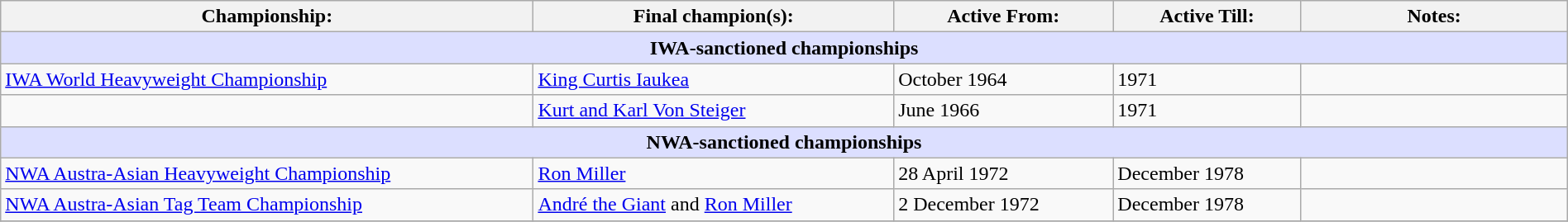<table class="wikitable" width=100%>
<tr>
<th width=34%>Championship:</th>
<th width=23%>Final champion(s):</th>
<th width=14%>Active From:</th>
<th width=12%>Active Till:</th>
<th width=17%>Notes:</th>
</tr>
<tr>
<td style="background: #dcdfff;" align=center colspan=5><strong>IWA-sanctioned championships</strong></td>
</tr>
<tr>
<td><a href='#'>IWA World Heavyweight Championship</a></td>
<td><a href='#'>King Curtis Iaukea</a></td>
<td>October 1964</td>
<td>1971</td>
<td></td>
</tr>
<tr>
<td></td>
<td><a href='#'>Kurt and Karl Von Steiger</a></td>
<td>June 1966</td>
<td>1971</td>
<td></td>
</tr>
<tr>
<td style="background: #dcdfff;" align=center colspan=5><strong>NWA-sanctioned championships</strong></td>
</tr>
<tr>
<td><a href='#'>NWA Austra-Asian Heavyweight Championship</a></td>
<td><a href='#'>Ron Miller</a></td>
<td>28 April 1972</td>
<td>December 1978</td>
<td></td>
</tr>
<tr>
<td><a href='#'>NWA Austra-Asian Tag Team Championship</a></td>
<td><a href='#'>André the Giant</a> and <a href='#'>Ron Miller</a></td>
<td>2 December 1972</td>
<td>December 1978</td>
<td></td>
</tr>
<tr>
</tr>
</table>
